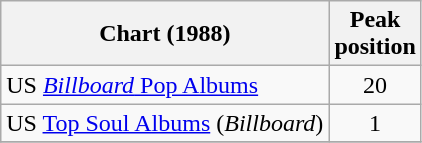<table class="wikitable">
<tr>
<th>Chart (1988)</th>
<th>Peak<br>position</th>
</tr>
<tr>
<td>US <a href='#'><em>Billboard</em> Pop Albums</a></td>
<td align=center>20</td>
</tr>
<tr>
<td>US <a href='#'>Top Soul Albums</a> (<em>Billboard</em>)</td>
<td align=center>1</td>
</tr>
<tr>
</tr>
</table>
